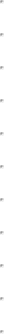<table>
<tr valign="top">
<td><br></td>
<td></td>
<td></td>
<td><hr></td>
</tr>
<tr valign="top">
<td><br></td>
<td></td>
<td></td>
<td><hr></td>
</tr>
<tr valign="top">
<td><br></td>
<td></td>
<td></td>
<td><hr></td>
</tr>
<tr valign="top">
<td><br></td>
<td></td>
<td></td>
<td><hr></td>
</tr>
<tr valign="top">
<td><br></td>
<td></td>
<td></td>
<td><hr></td>
</tr>
<tr valign="top">
<td><br></td>
<td></td>
<td></td>
<td><hr></td>
</tr>
<tr valign="top">
<td><br></td>
<td></td>
<td></td>
<td><hr></td>
</tr>
<tr valign="top">
<td><br></td>
<td></td>
<td></td>
<td><hr> </td>
</tr>
<tr valign="top">
<td><br></td>
<td></td>
<td></td>
<td><hr></td>
</tr>
<tr valign="top">
<td><br></td>
<td></td>
<td></td>
<td><hr></td>
</tr>
<tr valign="top">
<td><br></td>
<td></td>
<td></td>
<td><hr></td>
</tr>
</table>
